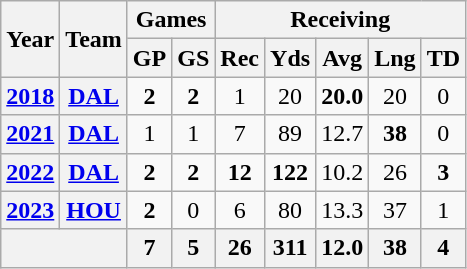<table class="wikitable" style="text-align:center;">
<tr>
<th rowspan="2">Year</th>
<th rowspan="2">Team</th>
<th colspan="2">Games</th>
<th colspan="5">Receiving</th>
</tr>
<tr>
<th>GP</th>
<th>GS</th>
<th>Rec</th>
<th>Yds</th>
<th>Avg</th>
<th>Lng</th>
<th>TD</th>
</tr>
<tr>
<th><a href='#'>2018</a></th>
<th><a href='#'>DAL</a></th>
<td><strong>2</strong></td>
<td><strong>2</strong></td>
<td>1</td>
<td>20</td>
<td><strong>20.0</strong></td>
<td>20</td>
<td>0</td>
</tr>
<tr>
<th><a href='#'>2021</a></th>
<th><a href='#'>DAL</a></th>
<td>1</td>
<td>1</td>
<td>7</td>
<td>89</td>
<td>12.7</td>
<td><strong>38</strong></td>
<td>0</td>
</tr>
<tr>
<th><a href='#'>2022</a></th>
<th><a href='#'>DAL</a></th>
<td><strong>2</strong></td>
<td><strong>2</strong></td>
<td><strong>12</strong></td>
<td><strong>122</strong></td>
<td>10.2</td>
<td>26</td>
<td><strong>3</strong></td>
</tr>
<tr>
<th><a href='#'>2023</a></th>
<th><a href='#'>HOU</a></th>
<td><strong>2</strong></td>
<td>0</td>
<td>6</td>
<td>80</td>
<td>13.3</td>
<td>37</td>
<td>1</td>
</tr>
<tr>
<th colspan="2"></th>
<th>7</th>
<th>5</th>
<th>26</th>
<th>311</th>
<th>12.0</th>
<th>38</th>
<th>4</th>
</tr>
</table>
